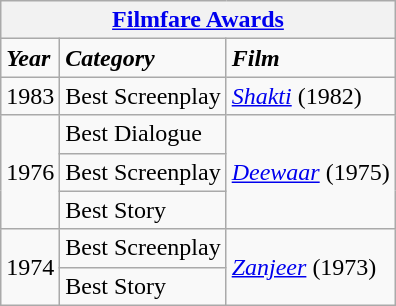<table class="wikitable">
<tr>
<th colspan="4"><a href='#'>Filmfare Awards</a></th>
</tr>
<tr>
<td><strong><em>Year</em></strong></td>
<td><strong><em>Category</em></strong></td>
<td><strong><em>Film</em></strong></td>
</tr>
<tr>
<td>1983</td>
<td>Best Screenplay</td>
<td><em><a href='#'>Shakti</a></em> (1982)</td>
</tr>
<tr>
<td rowspan="3">1976</td>
<td>Best Dialogue</td>
<td rowspan="3"><em><a href='#'>Deewaar</a></em> (1975)</td>
</tr>
<tr>
<td>Best Screenplay</td>
</tr>
<tr>
<td>Best Story</td>
</tr>
<tr>
<td rowspan="2">1974</td>
<td>Best Screenplay</td>
<td rowspan="2"><em><a href='#'>Zanjeer</a></em> (1973)</td>
</tr>
<tr>
<td>Best Story</td>
</tr>
</table>
